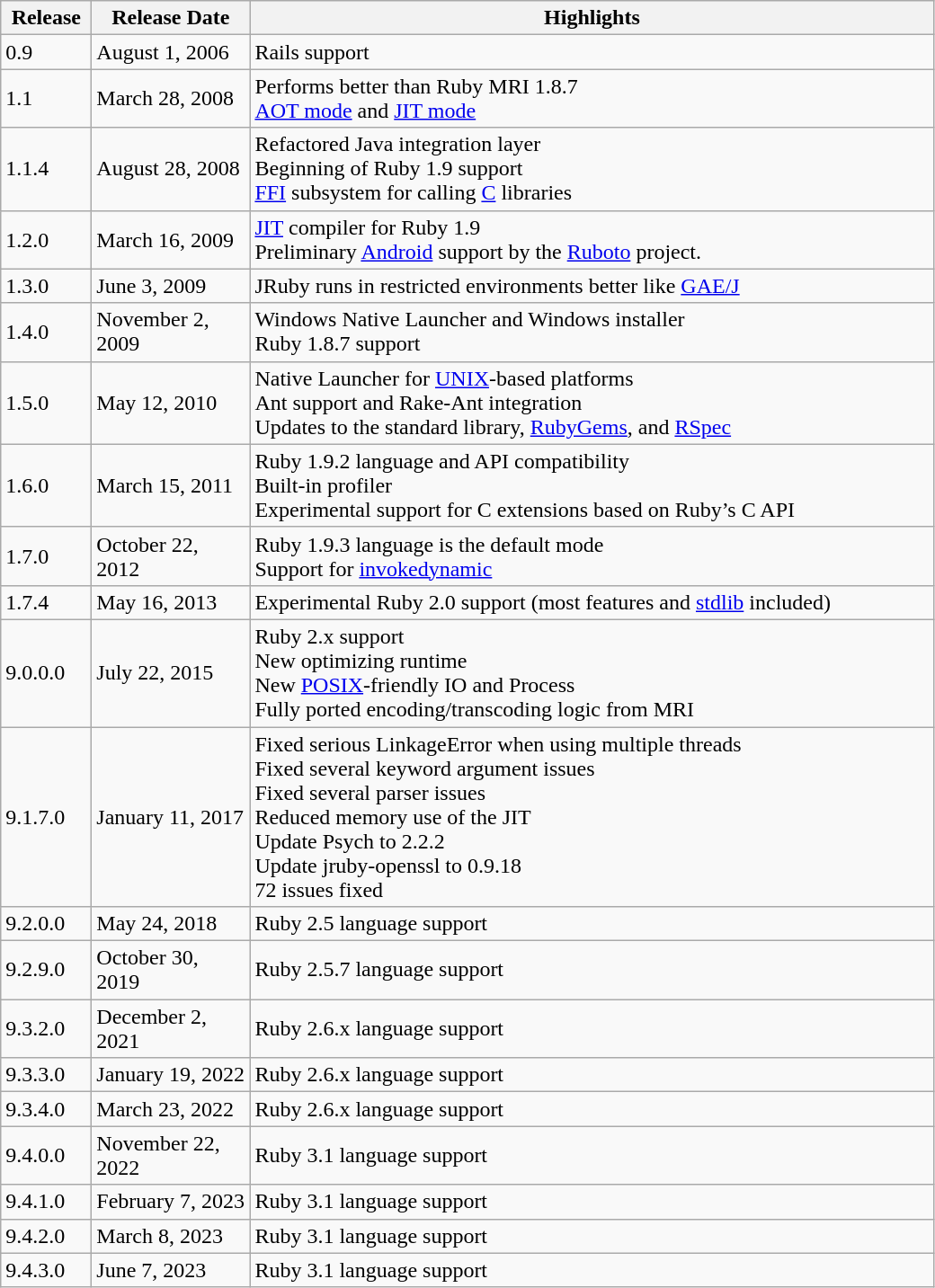<table class="wikitable">
<tr>
<th width=60>Release</th>
<th width=110>Release Date</th>
<th width=500>Highlights</th>
</tr>
<tr>
<td>0.9</td>
<td>August 1, 2006</td>
<td>Rails support</td>
</tr>
<tr>
<td>1.1</td>
<td>March 28, 2008</td>
<td>Performs better than Ruby MRI 1.8.7<br><a href='#'>AOT mode</a> and <a href='#'>JIT mode</a></td>
</tr>
<tr>
<td>1.1.4</td>
<td>August 28, 2008</td>
<td>Refactored Java integration layer<br>Beginning of Ruby 1.9 support<br><a href='#'>FFI</a> subsystem for calling <a href='#'>C</a> libraries</td>
</tr>
<tr>
<td>1.2.0</td>
<td>March 16, 2009</td>
<td><a href='#'>JIT</a> compiler for Ruby 1.9<br>Preliminary <a href='#'>Android</a> support by the <a href='#'>Ruboto</a> project.</td>
</tr>
<tr>
<td>1.3.0</td>
<td>June 3, 2009</td>
<td>JRuby runs in restricted environments better like <a href='#'>GAE/J</a></td>
</tr>
<tr>
<td>1.4.0</td>
<td>November 2, 2009</td>
<td>Windows Native Launcher and Windows installer<br>Ruby 1.8.7 support</td>
</tr>
<tr>
<td>1.5.0</td>
<td>May 12, 2010</td>
<td>Native Launcher for <a href='#'>UNIX</a>-based platforms<br>Ant support and Rake-Ant integration<br>Updates to the standard library, <a href='#'>RubyGems</a>, and <a href='#'>RSpec</a></td>
</tr>
<tr>
<td>1.6.0</td>
<td>March 15, 2011</td>
<td>Ruby 1.9.2 language and API compatibility<br>Built-in profiler<br>Experimental support for C extensions based on Ruby’s C API</td>
</tr>
<tr>
<td>1.7.0</td>
<td>October 22, 2012</td>
<td>Ruby 1.9.3 language is the default mode<br>Support for <a href='#'>invokedynamic</a></td>
</tr>
<tr>
<td>1.7.4</td>
<td>May 16, 2013</td>
<td>Experimental Ruby 2.0 support (most features and <a href='#'>stdlib</a> included)</td>
</tr>
<tr>
<td>9.0.0.0</td>
<td>July 22, 2015</td>
<td>Ruby 2.x support<br>New optimizing runtime<br>New <a href='#'>POSIX</a>-friendly IO and Process<br>Fully ported encoding/transcoding logic from MRI</td>
</tr>
<tr>
<td>9.1.7.0</td>
<td>January 11, 2017</td>
<td>Fixed serious LinkageError when using multiple threads<br>Fixed several keyword argument issues<br>Fixed several parser issues<br>Reduced memory use of the JIT<br>Update Psych to 2.2.2<br>Update jruby-openssl to 0.9.18<br>72 issues fixed</td>
</tr>
<tr>
<td>9.2.0.0</td>
<td>May 24, 2018</td>
<td>Ruby 2.5 language support</td>
</tr>
<tr>
<td>9.2.9.0</td>
<td>October 30, 2019</td>
<td>Ruby 2.5.7 language support</td>
</tr>
<tr>
<td>9.3.2.0</td>
<td>December 2, 2021</td>
<td>Ruby 2.6.x language support</td>
</tr>
<tr>
<td>9.3.3.0</td>
<td>January 19, 2022</td>
<td>Ruby 2.6.x language support</td>
</tr>
<tr>
<td>9.3.4.0</td>
<td>March 23, 2022</td>
<td>Ruby 2.6.x language support</td>
</tr>
<tr>
<td>9.4.0.0</td>
<td>November 22, 2022</td>
<td>Ruby 3.1 language support</td>
</tr>
<tr>
<td>9.4.1.0</td>
<td>February 7, 2023</td>
<td>Ruby 3.1 language support</td>
</tr>
<tr>
<td>9.4.2.0</td>
<td>March 8, 2023</td>
<td>Ruby 3.1 language support</td>
</tr>
<tr>
<td>9.4.3.0</td>
<td>June 7, 2023</td>
<td>Ruby 3.1 language support</td>
</tr>
</table>
